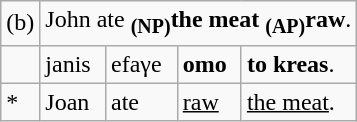<table class="wikitable">
<tr>
<td>(b)</td>
<td colspan="4">John ate <strong><sub>(NP)</sub>the meat <sub>(AP)</sub>raw</strong>.</td>
</tr>
<tr>
<td></td>
<td>janis</td>
<td>efaγe</td>
<td><strong>omo</strong></td>
<td><strong>to kreas</strong>.</td>
</tr>
<tr>
<td>*</td>
<td>Joan</td>
<td>ate</td>
<td><u>raw</u></td>
<td><u>the meat</u>.</td>
</tr>
</table>
